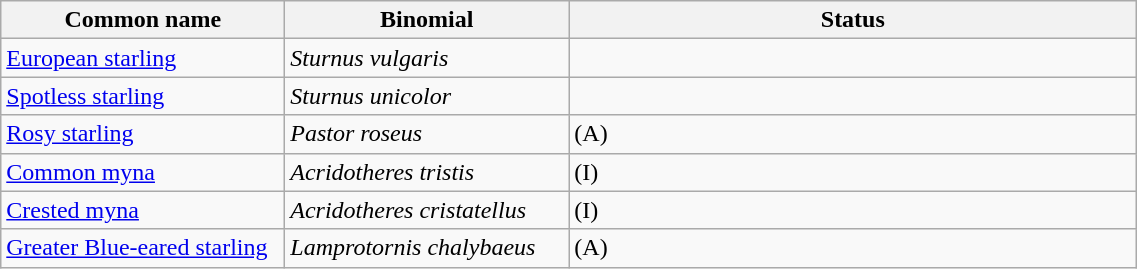<table width=60% class="wikitable">
<tr>
<th width=15%>Common name</th>
<th width=15%>Binomial</th>
<th width=30%>Status</th>
</tr>
<tr>
<td><a href='#'>European starling</a></td>
<td><em>Sturnus vulgaris</em></td>
<td></td>
</tr>
<tr>
<td><a href='#'>Spotless starling</a></td>
<td><em>Sturnus unicolor</em></td>
<td></td>
</tr>
<tr>
<td><a href='#'>Rosy starling</a></td>
<td><em>Pastor roseus</em></td>
<td>(A)</td>
</tr>
<tr>
<td><a href='#'>Common myna</a></td>
<td><em>Acridotheres tristis</em></td>
<td>(I)</td>
</tr>
<tr>
<td><a href='#'>Crested myna</a></td>
<td><em>Acridotheres cristatellus</em></td>
<td>(I)</td>
</tr>
<tr>
<td><a href='#'>Greater Blue-eared starling</a></td>
<td><em>Lamprotornis chalybaeus</em></td>
<td>(A)</td>
</tr>
</table>
